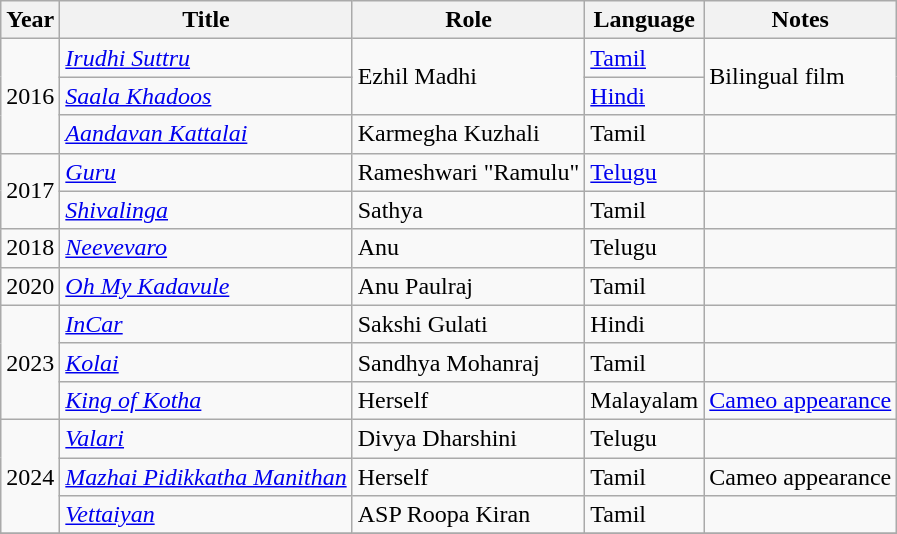<table class="wikitable sortable">
<tr>
<th>Year</th>
<th>Title</th>
<th>Role</th>
<th>Language</th>
<th class=unsortable>Notes</th>
</tr>
<tr>
<td rowspan="3">2016</td>
<td><em><a href='#'>Irudhi Suttru</a></em></td>
<td rowspan="2">Ezhil Madhi</td>
<td><a href='#'>Tamil</a></td>
<td rowspan="2">Bilingual film</td>
</tr>
<tr>
<td><em><a href='#'>Saala Khadoos</a></em></td>
<td><a href='#'>Hindi</a></td>
</tr>
<tr>
<td><a href='#'><em>Aandavan Kattalai</em></a></td>
<td>Karmegha Kuzhali</td>
<td>Tamil</td>
<td></td>
</tr>
<tr>
<td rowspan=2>2017</td>
<td><a href='#'><em>Guru</em></a></td>
<td>Rameshwari "Ramulu"</td>
<td><a href='#'>Telugu</a></td>
<td></td>
</tr>
<tr>
<td><a href='#'><em>Shivalinga</em></a></td>
<td>Sathya</td>
<td>Tamil</td>
<td></td>
</tr>
<tr>
<td>2018</td>
<td><em><a href='#'>Neevevaro</a></em></td>
<td>Anu</td>
<td>Telugu</td>
<td></td>
</tr>
<tr>
<td>2020</td>
<td><em><a href='#'>Oh My Kadavule</a></em></td>
<td>Anu Paulraj</td>
<td>Tamil</td>
<td></td>
</tr>
<tr>
<td rowspan="3">2023</td>
<td><em><a href='#'>InCar</a></em></td>
<td>Sakshi Gulati</td>
<td>Hindi</td>
<td></td>
</tr>
<tr>
<td><em><a href='#'>Kolai</a></em></td>
<td>Sandhya Mohanraj</td>
<td>Tamil</td>
<td></td>
</tr>
<tr>
<td><em><a href='#'>King of Kotha</a></em></td>
<td>Herself</td>
<td>Malayalam</td>
<td><a href='#'>Cameo appearance</a></td>
</tr>
<tr>
<td rowspan="3">2024</td>
<td><em><a href='#'>Valari</a></em></td>
<td>Divya Dharshini</td>
<td>Telugu</td>
<td></td>
</tr>
<tr>
<td><em><a href='#'>Mazhai Pidikkatha Manithan</a></em></td>
<td>Herself</td>
<td>Tamil</td>
<td>Cameo appearance</td>
</tr>
<tr>
<td><em><a href='#'>Vettaiyan</a></em></td>
<td>ASP Roopa Kiran</td>
<td>Tamil</td>
<td></td>
</tr>
<tr>
</tr>
</table>
